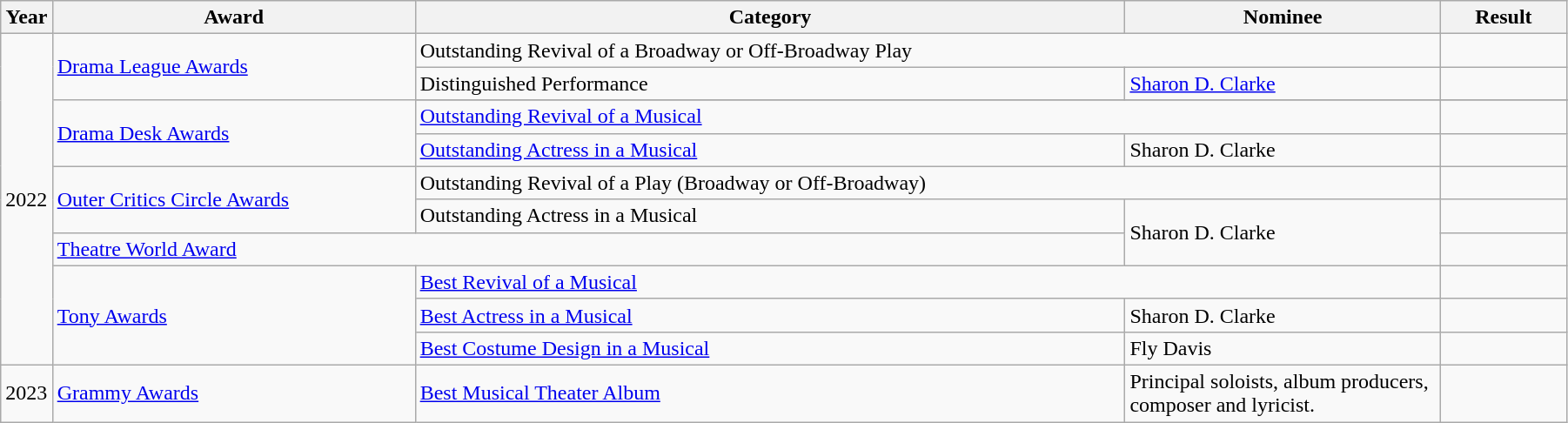<table class="wikitable" width="95%">
<tr>
<th width="3%">Year</th>
<th width="23%">Award</th>
<th width="45%">Category</th>
<th width="20%">Nominee</th>
<th width="8%">Result</th>
</tr>
<tr>
<td rowspan="11">2022</td>
<td rowspan="2"><a href='#'>Drama League Awards</a></td>
<td colspan="2">Outstanding Revival of a Broadway or Off-Broadway Play</td>
<td></td>
</tr>
<tr>
<td>Distinguished Performance</td>
<td><a href='#'>Sharon D. Clarke</a></td>
<td></td>
</tr>
<tr>
<td rowspan="3"><a href='#'>Drama Desk Awards</a></td>
</tr>
<tr>
<td colspan="2"><a href='#'>Outstanding Revival of a Musical</a></td>
<td></td>
</tr>
<tr>
<td><a href='#'>Outstanding Actress in a Musical</a></td>
<td>Sharon D. Clarke</td>
<td></td>
</tr>
<tr>
<td rowspan="2"><a href='#'>Outer Critics Circle Awards</a></td>
<td colspan="2">Outstanding Revival of a Play (Broadway or Off-Broadway)</td>
<td></td>
</tr>
<tr>
<td>Outstanding Actress in a Musical</td>
<td rowspan="2">Sharon D. Clarke</td>
<td></td>
</tr>
<tr>
<td colspan="2"><a href='#'>Theatre World Award</a></td>
<td></td>
</tr>
<tr>
<td rowspan="3"><a href='#'>Tony Awards</a></td>
<td colspan="2"><a href='#'>Best Revival of a Musical</a></td>
<td></td>
</tr>
<tr>
<td><a href='#'>Best Actress in a Musical</a></td>
<td>Sharon D. Clarke</td>
<td></td>
</tr>
<tr>
<td><a href='#'>Best Costume Design in a Musical</a></td>
<td>Fly Davis</td>
<td></td>
</tr>
<tr>
<td>2023</td>
<td><a href='#'>Grammy Awards</a></td>
<td><a href='#'>Best Musical Theater Album</a></td>
<td>Principal soloists, album producers, composer and lyricist.</td>
<td></td>
</tr>
</table>
